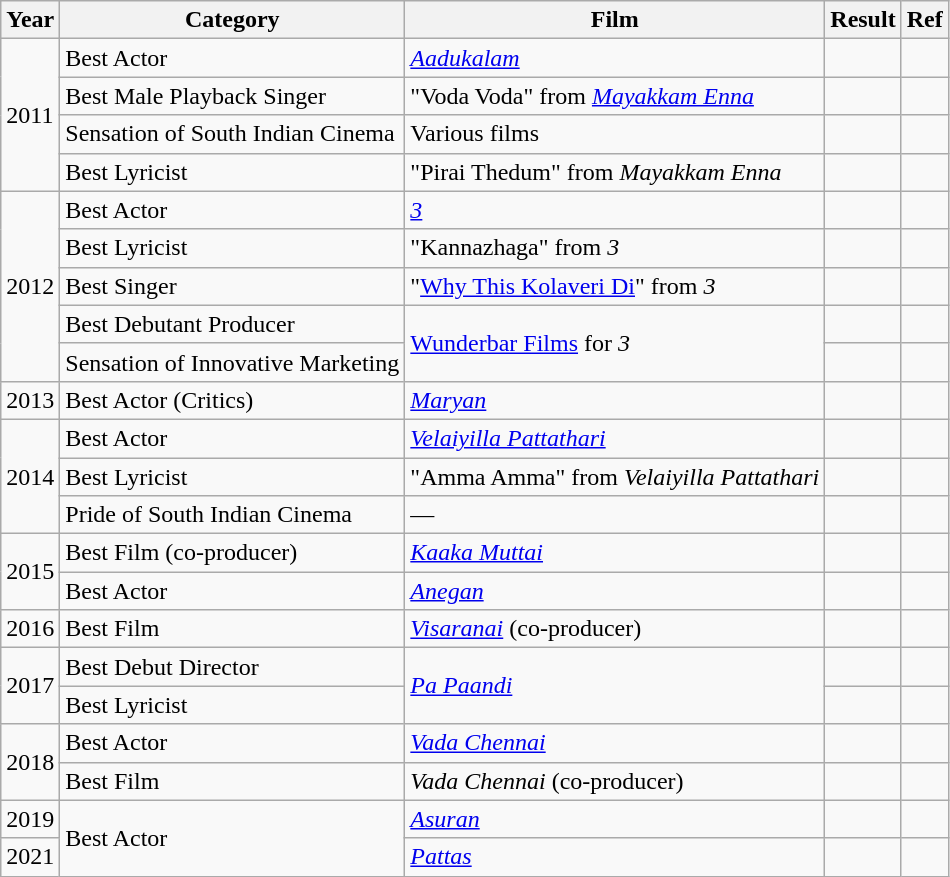<table class="wikitable plainrowheaders sortable">
<tr>
<th>Year</th>
<th>Category</th>
<th>Film</th>
<th>Result</th>
<th>Ref</th>
</tr>
<tr>
<td rowspan="4">2011</td>
<td>Best Actor</td>
<td><em><a href='#'>Aadukalam</a></em></td>
<td></td>
<td></td>
</tr>
<tr>
<td>Best Male Playback Singer</td>
<td>"Voda Voda" from <em><a href='#'>Mayakkam Enna</a></em></td>
<td></td>
<td></td>
</tr>
<tr>
<td>Sensation of South Indian Cinema</td>
<td>Various films</td>
<td></td>
<td></td>
</tr>
<tr>
<td>Best Lyricist</td>
<td>"Pirai Thedum" from <em>Mayakkam Enna</em></td>
<td></td>
<td></td>
</tr>
<tr>
<td rowspan="5">2012</td>
<td>Best Actor</td>
<td><em><a href='#'>3</a></em></td>
<td></td>
<td></td>
</tr>
<tr>
<td>Best Lyricist</td>
<td>"Kannazhaga" from <em>3</em></td>
<td></td>
<td></td>
</tr>
<tr>
<td>Best Singer</td>
<td>"<a href='#'>Why This Kolaveri Di</a>" from <em>3</em></td>
<td></td>
<td></td>
</tr>
<tr>
<td>Best Debutant Producer</td>
<td rowspan="2"><a href='#'>Wunderbar Films</a> for <em>3</em></td>
<td></td>
<td></td>
</tr>
<tr>
<td>Sensation of Innovative Marketing</td>
<td></td>
<td></td>
</tr>
<tr>
<td>2013</td>
<td>Best Actor (Critics)</td>
<td><em><a href='#'>Maryan</a></em></td>
<td></td>
<td></td>
</tr>
<tr>
<td rowspan="3">2014</td>
<td>Best Actor</td>
<td><em><a href='#'>Velaiyilla Pattathari</a></em></td>
<td></td>
<td></td>
</tr>
<tr>
<td>Best Lyricist</td>
<td>"Amma Amma" from <em>Velaiyilla Pattathari</em></td>
<td></td>
<td></td>
</tr>
<tr>
<td>Pride of South Indian Cinema</td>
<td>—</td>
<td></td>
<td></td>
</tr>
<tr>
<td rowspan="2">2015</td>
<td>Best Film (co-producer)</td>
<td><em><a href='#'>Kaaka Muttai</a></em></td>
<td></td>
<td></td>
</tr>
<tr>
<td>Best Actor</td>
<td><em><a href='#'>Anegan</a></em></td>
<td></td>
<td></td>
</tr>
<tr>
<td>2016</td>
<td>Best Film</td>
<td><em><a href='#'>Visaranai</a></em> (co-producer)</td>
<td></td>
<td></td>
</tr>
<tr>
<td rowspan="2">2017</td>
<td>Best Debut Director</td>
<td rowspan="2"><em><a href='#'>Pa Paandi</a></em></td>
<td></td>
<td></td>
</tr>
<tr>
<td>Best Lyricist</td>
<td></td>
<td></td>
</tr>
<tr>
<td rowspan="2">2018</td>
<td>Best Actor</td>
<td><em><a href='#'>Vada Chennai</a></em></td>
<td></td>
<td></td>
</tr>
<tr>
<td>Best Film</td>
<td><em>Vada Chennai</em> (co-producer)</td>
<td></td>
<td></td>
</tr>
<tr>
<td rowspan="1">2019</td>
<td rowspan="2">Best Actor</td>
<td><em><a href='#'>Asuran</a></em></td>
<td></td>
</tr>
<tr>
<td rowspan="1">2021</td>
<td><em><a href='#'>Pattas</a></em></td>
<td></td>
<td></td>
</tr>
</table>
